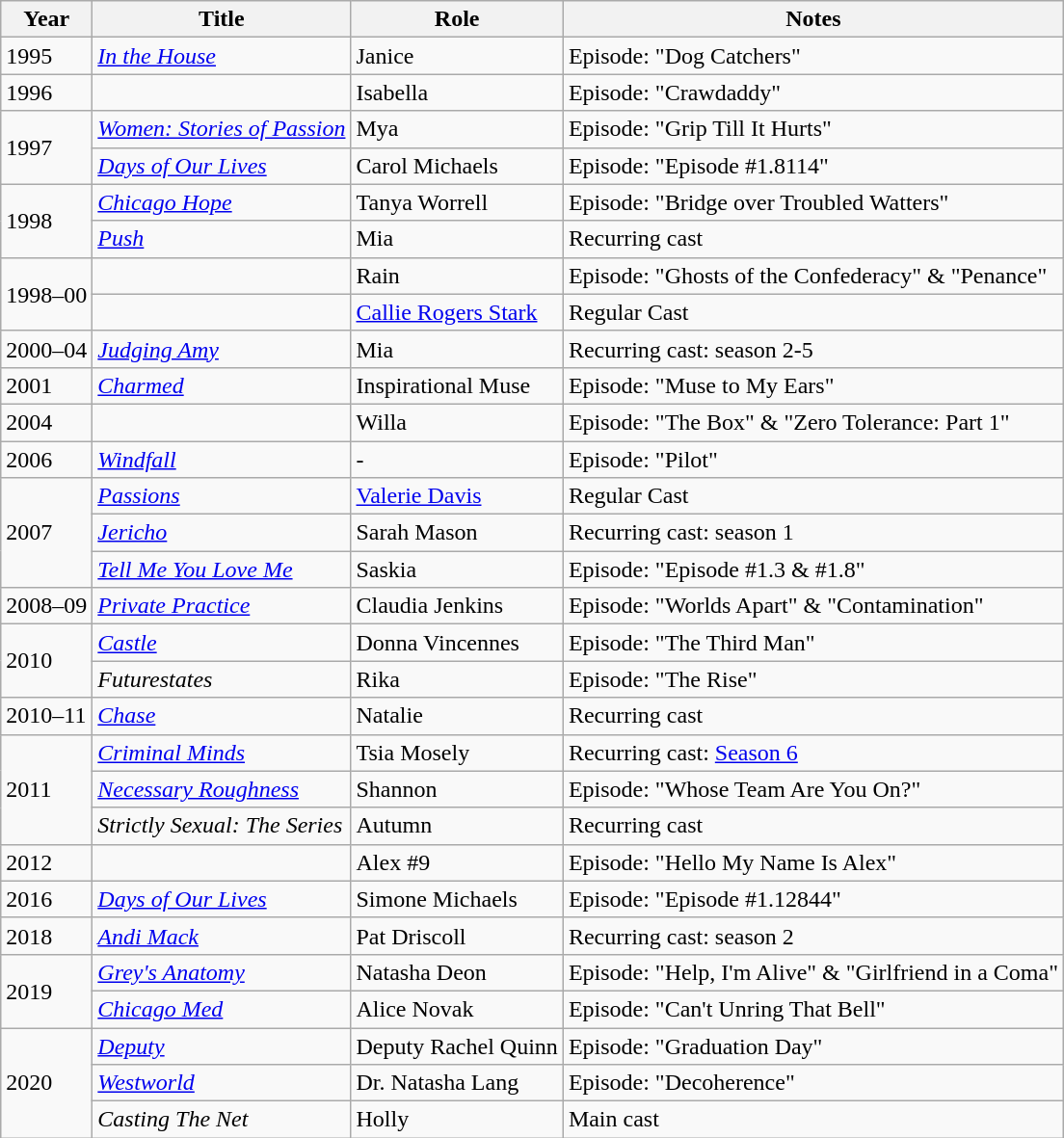<table class="wikitable sortable">
<tr>
<th>Year</th>
<th>Title</th>
<th>Role</th>
<th class="unsortable">Notes</th>
</tr>
<tr>
<td>1995</td>
<td><em><a href='#'>In the House</a></em></td>
<td>Janice</td>
<td>Episode: "Dog Catchers"</td>
</tr>
<tr>
<td>1996</td>
<td><em></em></td>
<td>Isabella</td>
<td>Episode: "Crawdaddy"</td>
</tr>
<tr>
<td rowspan="2">1997</td>
<td><em><a href='#'>Women: Stories of Passion</a></em></td>
<td>Mya</td>
<td>Episode: "Grip Till It Hurts"</td>
</tr>
<tr>
<td><em><a href='#'>Days of Our Lives</a></em></td>
<td>Carol Michaels</td>
<td>Episode: "Episode #1.8114"</td>
</tr>
<tr>
<td rowspan="2">1998</td>
<td><em><a href='#'>Chicago Hope</a></em></td>
<td>Tanya Worrell</td>
<td>Episode: "Bridge over Troubled Watters"</td>
</tr>
<tr>
<td><em><a href='#'>Push</a></em></td>
<td>Mia</td>
<td>Recurring cast</td>
</tr>
<tr>
<td rowspan="2">1998–00</td>
<td><em></em></td>
<td>Rain</td>
<td>Episode: "Ghosts of the Confederacy" & "Penance"</td>
</tr>
<tr>
<td><em></em></td>
<td><a href='#'>Callie Rogers Stark</a></td>
<td>Regular Cast</td>
</tr>
<tr>
<td>2000–04</td>
<td><em><a href='#'>Judging Amy</a></em></td>
<td>Mia</td>
<td>Recurring cast: season 2-5</td>
</tr>
<tr>
<td>2001</td>
<td><em><a href='#'>Charmed</a></em></td>
<td>Inspirational Muse</td>
<td>Episode: "Muse to My Ears"</td>
</tr>
<tr>
<td>2004</td>
<td><em></em></td>
<td>Willa</td>
<td>Episode: "The Box" & "Zero Tolerance: Part 1"</td>
</tr>
<tr>
<td>2006</td>
<td><em><a href='#'>Windfall</a></em></td>
<td>-</td>
<td>Episode: "Pilot"</td>
</tr>
<tr>
<td rowspan="3">2007</td>
<td><em><a href='#'>Passions</a></em></td>
<td><a href='#'>Valerie Davis</a></td>
<td>Regular Cast</td>
</tr>
<tr>
<td><em><a href='#'>Jericho</a></em></td>
<td>Sarah Mason</td>
<td>Recurring cast: season 1</td>
</tr>
<tr>
<td><em><a href='#'>Tell Me You Love Me</a></em></td>
<td>Saskia</td>
<td>Episode: "Episode #1.3 & #1.8"</td>
</tr>
<tr>
<td>2008–09</td>
<td><em><a href='#'>Private Practice</a></em></td>
<td>Claudia Jenkins</td>
<td>Episode: "Worlds Apart" & "Contamination"</td>
</tr>
<tr>
<td rowspan="2">2010</td>
<td><em><a href='#'>Castle</a></em></td>
<td>Donna Vincennes</td>
<td>Episode: "The Third Man"</td>
</tr>
<tr>
<td><em>Futurestates</em></td>
<td>Rika</td>
<td>Episode: "The Rise"</td>
</tr>
<tr>
<td>2010–11</td>
<td><em><a href='#'>Chase</a></em></td>
<td>Natalie</td>
<td>Recurring cast</td>
</tr>
<tr>
<td rowspan="3">2011</td>
<td><em><a href='#'>Criminal Minds</a></em></td>
<td>Tsia Mosely</td>
<td>Recurring cast: <a href='#'>Season 6</a></td>
</tr>
<tr>
<td><em><a href='#'>Necessary Roughness</a></em></td>
<td>Shannon</td>
<td>Episode: "Whose Team Are You On?"</td>
</tr>
<tr>
<td><em>Strictly Sexual: The Series</em></td>
<td>Autumn</td>
<td>Recurring cast</td>
</tr>
<tr>
<td>2012</td>
<td><em></em></td>
<td>Alex #9</td>
<td>Episode: "Hello My Name Is Alex"</td>
</tr>
<tr>
<td>2016</td>
<td><em><a href='#'>Days of Our Lives</a></em></td>
<td>Simone Michaels</td>
<td>Episode: "Episode #1.12844"</td>
</tr>
<tr>
<td>2018</td>
<td><em><a href='#'>Andi Mack</a></em></td>
<td>Pat Driscoll</td>
<td>Recurring cast: season 2</td>
</tr>
<tr>
<td rowspan="2">2019</td>
<td><em><a href='#'>Grey's Anatomy</a></em></td>
<td>Natasha Deon</td>
<td>Episode: "Help, I'm Alive" & "Girlfriend in a Coma"</td>
</tr>
<tr>
<td><em><a href='#'>Chicago Med</a></em></td>
<td>Alice Novak</td>
<td>Episode: "Can't Unring That Bell"</td>
</tr>
<tr>
<td rowspan="3">2020</td>
<td><em><a href='#'>Deputy</a></em></td>
<td>Deputy Rachel Quinn</td>
<td>Episode: "Graduation Day"</td>
</tr>
<tr>
<td><em><a href='#'>Westworld</a></em></td>
<td>Dr. Natasha Lang</td>
<td>Episode: "Decoherence"</td>
</tr>
<tr>
<td><em>Casting The Net</em></td>
<td>Holly</td>
<td>Main cast</td>
</tr>
</table>
